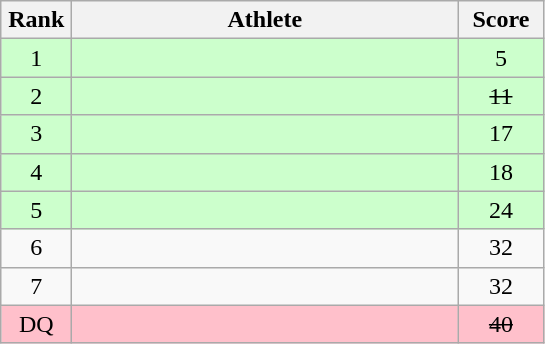<table class=wikitable style="text-align:center">
<tr>
<th width=40>Rank</th>
<th width=250>Athlete</th>
<th width=50>Score</th>
</tr>
<tr bgcolor="ccffcc">
<td>1</td>
<td align=left></td>
<td>5</td>
</tr>
<tr bgcolor="ccffcc">
<td>2</td>
<td align=left></td>
<td><s>11</s></td>
</tr>
<tr bgcolor="ccffcc">
<td>3</td>
<td align=left></td>
<td>17</td>
</tr>
<tr bgcolor="ccffcc">
<td>4</td>
<td align=left></td>
<td>18</td>
</tr>
<tr bgcolor="ccffcc">
<td>5</td>
<td align=left></td>
<td>24</td>
</tr>
<tr>
<td>6</td>
<td align=left></td>
<td>32</td>
</tr>
<tr>
<td>7</td>
<td align=left></td>
<td>32</td>
</tr>
<tr bgcolor=pink>
<td>DQ</td>
<td align=left></td>
<td><s>40</s></td>
</tr>
</table>
